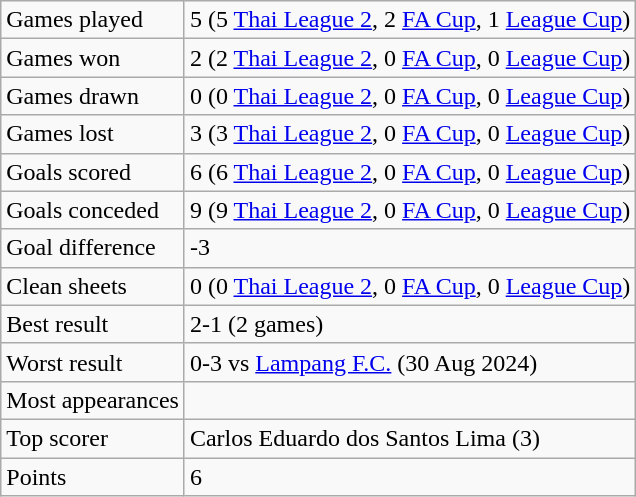<table class="wikitable">
<tr>
<td>Games played</td>
<td>5 (5 <a href='#'>Thai League 2</a>, 2 <a href='#'>FA Cup</a>, 1 <a href='#'>League Cup</a>)</td>
</tr>
<tr>
<td>Games won</td>
<td>2 (2 <a href='#'>Thai League 2</a>, 0 <a href='#'>FA Cup</a>, 0 <a href='#'>League Cup</a>)</td>
</tr>
<tr>
<td>Games drawn</td>
<td>0 (0 <a href='#'>Thai League 2</a>, 0 <a href='#'>FA Cup</a>, 0 <a href='#'>League Cup</a>)</td>
</tr>
<tr>
<td>Games lost</td>
<td>3 (3 <a href='#'>Thai League 2</a>, 0 <a href='#'>FA Cup</a>, 0 <a href='#'>League Cup</a>)</td>
</tr>
<tr>
<td>Goals scored</td>
<td>6 (6 <a href='#'>Thai League 2</a>, 0 <a href='#'>FA Cup</a>, 0 <a href='#'>League Cup</a>)</td>
</tr>
<tr>
<td>Goals conceded</td>
<td>9 (9 <a href='#'>Thai League 2</a>, 0 <a href='#'>FA Cup</a>, 0 <a href='#'>League Cup</a>)</td>
</tr>
<tr>
<td>Goal difference</td>
<td>-3</td>
</tr>
<tr>
<td>Clean sheets</td>
<td>0 (0 <a href='#'>Thai League 2</a>, 0 <a href='#'>FA Cup</a>, 0 <a href='#'>League Cup</a>)</td>
</tr>
<tr>
<td>Best result</td>
<td>2-1 (2 games)</td>
</tr>
<tr>
<td>Worst result</td>
<td>0-3 vs <a href='#'>Lampang F.C.</a> (30 Aug 2024)</td>
</tr>
<tr>
<td>Most appearances</td>
<td></td>
</tr>
<tr>
<td>Top scorer</td>
<td>Carlos Eduardo dos Santos Lima (3)</td>
</tr>
<tr>
<td>Points</td>
<td>6</td>
</tr>
</table>
